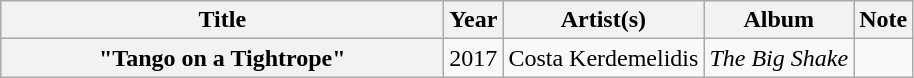<table class="wikitable plainrowheaders" style="text-align:center;">
<tr>
<th scope="col" style="width:18em;">Title</th>
<th scope="col">Year</th>
<th scope="col">Artist(s)</th>
<th scope="col">Album</th>
<th scope="col">Note</th>
</tr>
<tr>
<th scope="row">"Tango on a Tightrope"</th>
<td>2017</td>
<td>Costa Kerdemelidis</td>
<td><em>The Big Shake</em></td>
<td></td>
</tr>
</table>
